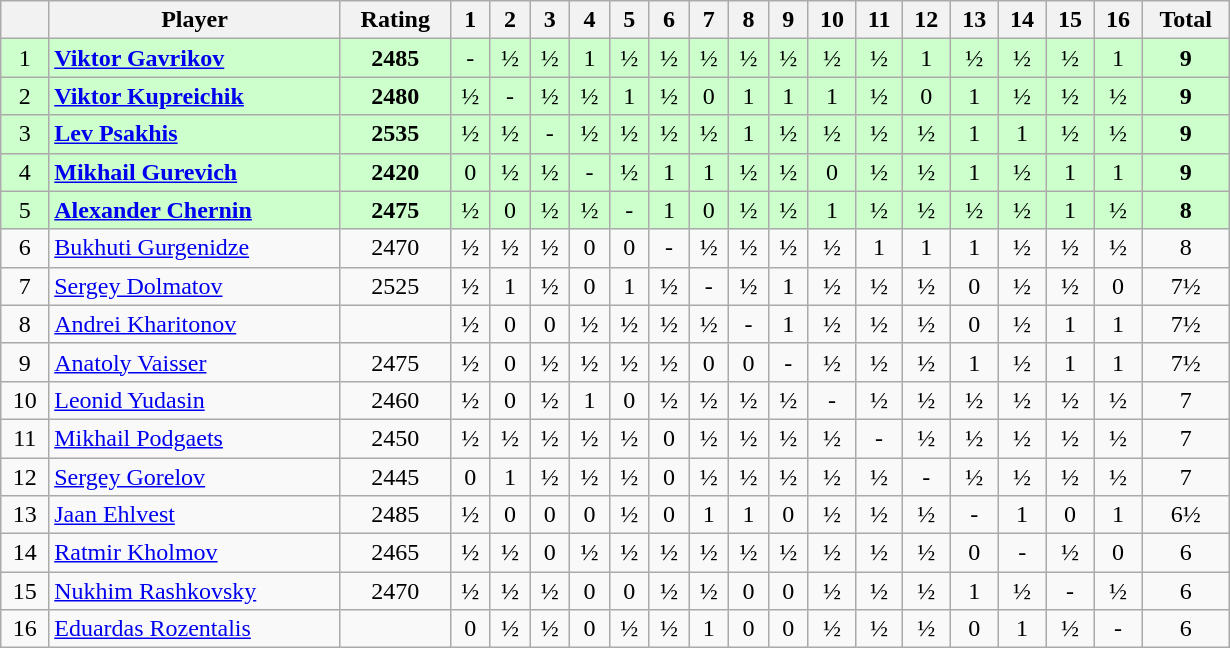<table class="wikitable" border="1" width="820px">
<tr>
<th></th>
<th>Player</th>
<th>Rating</th>
<th>1</th>
<th>2</th>
<th>3</th>
<th>4</th>
<th>5</th>
<th>6</th>
<th>7</th>
<th>8</th>
<th>9</th>
<th>10</th>
<th>11</th>
<th>12</th>
<th>13</th>
<th>14</th>
<th>15</th>
<th>16</th>
<th>Total</th>
</tr>
<tr align=center style="background:#ccffcc;">
<td>1</td>
<td align=left> <strong><a href='#'>Viktor Gavrikov</a></strong></td>
<td><strong>2485</strong></td>
<td>-</td>
<td>½</td>
<td>½</td>
<td>1</td>
<td>½</td>
<td>½</td>
<td>½</td>
<td>½</td>
<td>½</td>
<td>½</td>
<td>½</td>
<td>1</td>
<td>½</td>
<td>½</td>
<td>½</td>
<td>1</td>
<td align=center><strong>9</strong></td>
</tr>
<tr align=center style="background:#ccffcc;">
<td>2</td>
<td align=left> <strong><a href='#'>Viktor Kupreichik</a></strong></td>
<td><strong>2480</strong></td>
<td>½</td>
<td>-</td>
<td>½</td>
<td>½</td>
<td>1</td>
<td>½</td>
<td>0</td>
<td>1</td>
<td>1</td>
<td>1</td>
<td>½</td>
<td>0</td>
<td>1</td>
<td>½</td>
<td>½</td>
<td>½</td>
<td align=center><strong>9</strong></td>
</tr>
<tr align=center style="background:#ccffcc;">
<td>3</td>
<td align=left> <strong><a href='#'>Lev Psakhis</a></strong></td>
<td><strong>2535</strong></td>
<td>½</td>
<td>½</td>
<td>-</td>
<td>½</td>
<td>½</td>
<td>½</td>
<td>½</td>
<td>1</td>
<td>½</td>
<td>½</td>
<td>½</td>
<td>½</td>
<td>1</td>
<td>1</td>
<td>½</td>
<td>½</td>
<td align=center><strong>9</strong></td>
</tr>
<tr align=center style="background:#ccffcc;">
<td>4</td>
<td align=left> <strong><a href='#'>Mikhail Gurevich</a></strong></td>
<td><strong>2420</strong></td>
<td>0</td>
<td>½</td>
<td>½</td>
<td>-</td>
<td>½</td>
<td>1</td>
<td>1</td>
<td>½</td>
<td>½</td>
<td>0</td>
<td>½</td>
<td>½</td>
<td>1</td>
<td>½</td>
<td>1</td>
<td>1</td>
<td align=center><strong>9</strong></td>
</tr>
<tr align=center style="background:#ccffcc;">
<td>5</td>
<td align=left> <strong><a href='#'>Alexander Chernin</a></strong></td>
<td><strong>2475</strong></td>
<td>½</td>
<td>0</td>
<td>½</td>
<td>½</td>
<td>-</td>
<td>1</td>
<td>0</td>
<td>½</td>
<td>½</td>
<td>1</td>
<td>½</td>
<td>½</td>
<td>½</td>
<td>½</td>
<td>1</td>
<td>½</td>
<td align=center><strong>8</strong></td>
</tr>
<tr align=center>
<td>6</td>
<td align=left> <a href='#'>Bukhuti Gurgenidze</a></td>
<td>2470</td>
<td>½</td>
<td>½</td>
<td>½</td>
<td>0</td>
<td>0</td>
<td>-</td>
<td>½</td>
<td>½</td>
<td>½</td>
<td>½</td>
<td>1</td>
<td>1</td>
<td>1</td>
<td>½</td>
<td>½</td>
<td>½</td>
<td align=center>8</td>
</tr>
<tr align=center>
<td>7</td>
<td align=left> <a href='#'>Sergey Dolmatov</a></td>
<td>2525</td>
<td>½</td>
<td>1</td>
<td>½</td>
<td>0</td>
<td>1</td>
<td>½</td>
<td>-</td>
<td>½</td>
<td>1</td>
<td>½</td>
<td>½</td>
<td>½</td>
<td>0</td>
<td>½</td>
<td>½</td>
<td>0</td>
<td align=center>7½</td>
</tr>
<tr align=center>
<td>8</td>
<td align=left> <a href='#'>Andrei Kharitonov</a></td>
<td></td>
<td>½</td>
<td>0</td>
<td>0</td>
<td>½</td>
<td>½</td>
<td>½</td>
<td>½</td>
<td>-</td>
<td>1</td>
<td>½</td>
<td>½</td>
<td>½</td>
<td>0</td>
<td>½</td>
<td>1</td>
<td>1</td>
<td align=center>7½</td>
</tr>
<tr align=center>
<td>9</td>
<td align=left> <a href='#'>Anatoly Vaisser</a></td>
<td>2475</td>
<td>½</td>
<td>0</td>
<td>½</td>
<td>½</td>
<td>½</td>
<td>½</td>
<td>0</td>
<td>0</td>
<td>-</td>
<td>½</td>
<td>½</td>
<td>½</td>
<td>1</td>
<td>½</td>
<td>1</td>
<td>1</td>
<td align=center>7½</td>
</tr>
<tr align=center>
<td>10</td>
<td align=left> <a href='#'>Leonid Yudasin</a></td>
<td>2460</td>
<td>½</td>
<td>0</td>
<td>½</td>
<td>1</td>
<td>0</td>
<td>½</td>
<td>½</td>
<td>½</td>
<td>½</td>
<td>-</td>
<td>½</td>
<td>½</td>
<td>½</td>
<td>½</td>
<td>½</td>
<td>½</td>
<td align=center>7</td>
</tr>
<tr align=center>
<td>11</td>
<td align=left> <a href='#'>Mikhail Podgaets</a></td>
<td>2450</td>
<td>½</td>
<td>½</td>
<td>½</td>
<td>½</td>
<td>½</td>
<td>0</td>
<td>½</td>
<td>½</td>
<td>½</td>
<td>½</td>
<td>-</td>
<td>½</td>
<td>½</td>
<td>½</td>
<td>½</td>
<td>½</td>
<td align=center>7</td>
</tr>
<tr align=center>
<td>12</td>
<td align=left> <a href='#'>Sergey Gorelov</a></td>
<td>2445</td>
<td>0</td>
<td>1</td>
<td>½</td>
<td>½</td>
<td>½</td>
<td>0</td>
<td>½</td>
<td>½</td>
<td>½</td>
<td>½</td>
<td>½</td>
<td>-</td>
<td>½</td>
<td>½</td>
<td>½</td>
<td>½</td>
<td align=center>7</td>
</tr>
<tr align=center>
<td>13</td>
<td align=left> <a href='#'>Jaan Ehlvest</a></td>
<td>2485</td>
<td>½</td>
<td>0</td>
<td>0</td>
<td>0</td>
<td>½</td>
<td>0</td>
<td>1</td>
<td>1</td>
<td>0</td>
<td>½</td>
<td>½</td>
<td>½</td>
<td>-</td>
<td>1</td>
<td>0</td>
<td>1</td>
<td align=center>6½</td>
</tr>
<tr align=center>
<td>14</td>
<td align=left> <a href='#'>Ratmir Kholmov</a></td>
<td>2465</td>
<td>½</td>
<td>½</td>
<td>0</td>
<td>½</td>
<td>½</td>
<td>½</td>
<td>½</td>
<td>½</td>
<td>½</td>
<td>½</td>
<td>½</td>
<td>½</td>
<td>0</td>
<td>-</td>
<td>½</td>
<td>0</td>
<td align=center>6</td>
</tr>
<tr align=center>
<td>15</td>
<td align=left> <a href='#'>Nukhim Rashkovsky</a></td>
<td>2470</td>
<td>½</td>
<td>½</td>
<td>½</td>
<td>0</td>
<td>0</td>
<td>½</td>
<td>½</td>
<td>0</td>
<td>0</td>
<td>½</td>
<td>½</td>
<td>½</td>
<td>1</td>
<td>½</td>
<td>-</td>
<td>½</td>
<td align=center>6</td>
</tr>
<tr align=center>
<td>16</td>
<td align=left> <a href='#'>Eduardas Rozentalis</a></td>
<td></td>
<td>0</td>
<td>½</td>
<td>½</td>
<td>0</td>
<td>½</td>
<td>½</td>
<td>1</td>
<td>0</td>
<td>0</td>
<td>½</td>
<td>½</td>
<td>½</td>
<td>0</td>
<td>1</td>
<td>½</td>
<td>-</td>
<td align=center>6</td>
</tr>
</table>
